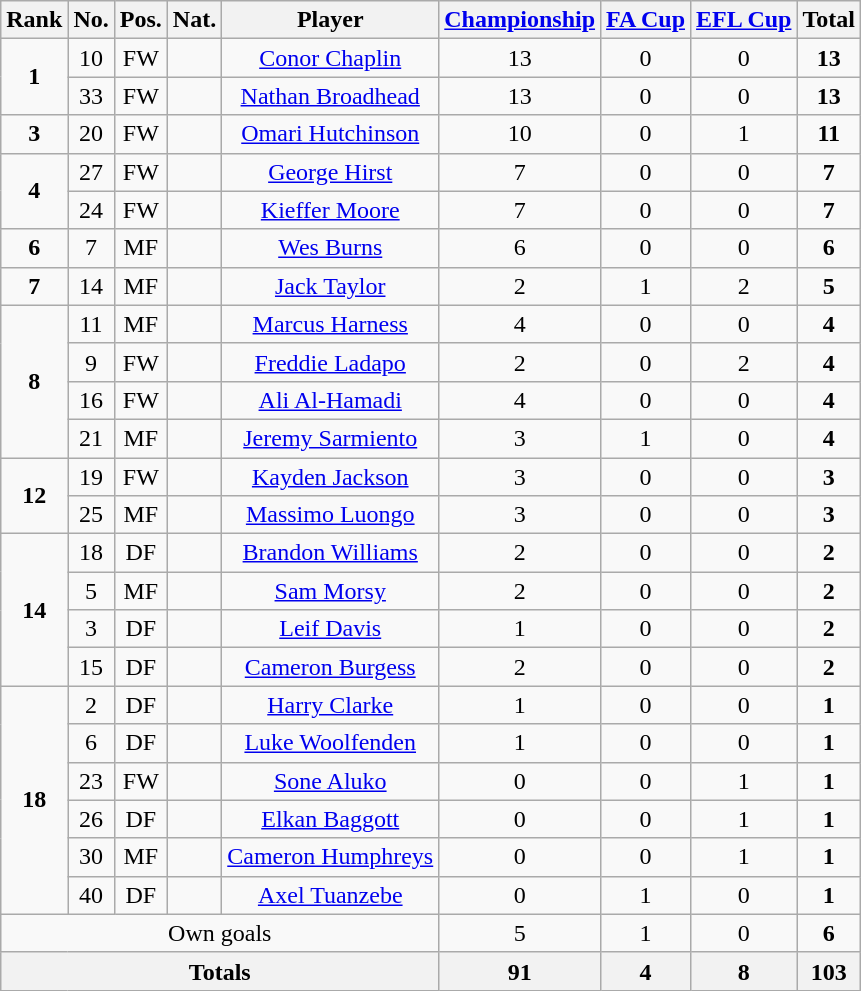<table class="wikitable" style="text-align:center">
<tr>
<th width=0%>Rank</th>
<th width=0%>No.</th>
<th width=0%>Pos.</th>
<th width=0%>Nat.</th>
<th width=0%>Player</th>
<th width=0%><a href='#'>Championship</a></th>
<th width=0%><a href='#'>FA Cup</a></th>
<th width=0%><a href='#'>EFL Cup</a></th>
<th width=0%>Total</th>
</tr>
<tr>
<td rowspan=2><strong>1</strong></td>
<td>10</td>
<td>FW</td>
<td align="left"></td>
<td><a href='#'>Conor Chaplin</a></td>
<td>13</td>
<td>0</td>
<td>0</td>
<td><strong>13</strong></td>
</tr>
<tr>
<td>33</td>
<td>FW</td>
<td align="left"></td>
<td><a href='#'>Nathan Broadhead</a></td>
<td>13</td>
<td>0</td>
<td>0</td>
<td><strong>13</strong></td>
</tr>
<tr>
<td><strong>3</strong></td>
<td>20</td>
<td>FW</td>
<td align="left"></td>
<td><a href='#'>Omari Hutchinson</a></td>
<td>10</td>
<td>0</td>
<td>1</td>
<td><strong>11</strong></td>
</tr>
<tr>
<td rowspan=2><strong>4</strong></td>
<td>27</td>
<td>FW</td>
<td align="left"></td>
<td><a href='#'>George Hirst</a></td>
<td>7</td>
<td>0</td>
<td>0</td>
<td><strong>7</strong></td>
</tr>
<tr>
<td>24</td>
<td>FW</td>
<td align="left"></td>
<td><a href='#'>Kieffer Moore</a></td>
<td>7</td>
<td>0</td>
<td>0</td>
<td><strong>7</strong></td>
</tr>
<tr>
<td><strong>6</strong></td>
<td>7</td>
<td>MF</td>
<td align="left"></td>
<td><a href='#'>Wes Burns</a></td>
<td>6</td>
<td>0</td>
<td>0</td>
<td><strong>6</strong></td>
</tr>
<tr>
<td><strong>7</strong></td>
<td>14</td>
<td>MF</td>
<td align="left"></td>
<td><a href='#'>Jack Taylor</a></td>
<td>2</td>
<td>1</td>
<td>2</td>
<td><strong>5</strong></td>
</tr>
<tr>
<td rowspan=4><strong>8</strong></td>
<td>11</td>
<td>MF</td>
<td align="left"></td>
<td><a href='#'>Marcus Harness</a></td>
<td>4</td>
<td>0</td>
<td>0</td>
<td><strong>4</strong></td>
</tr>
<tr>
<td>9</td>
<td>FW</td>
<td align="left"></td>
<td><a href='#'>Freddie Ladapo</a></td>
<td>2</td>
<td>0</td>
<td>2</td>
<td><strong>4</strong></td>
</tr>
<tr>
<td>16</td>
<td>FW</td>
<td align="left"></td>
<td><a href='#'>Ali Al-Hamadi</a></td>
<td>4</td>
<td>0</td>
<td>0</td>
<td><strong>4</strong></td>
</tr>
<tr>
<td>21</td>
<td>MF</td>
<td align="left"></td>
<td><a href='#'>Jeremy Sarmiento</a></td>
<td>3</td>
<td>1</td>
<td>0</td>
<td><strong>4</strong></td>
</tr>
<tr>
<td rowspan=2><strong>12</strong></td>
<td>19</td>
<td>FW</td>
<td align="left"></td>
<td><a href='#'>Kayden Jackson</a></td>
<td>3</td>
<td>0</td>
<td>0</td>
<td><strong>3</strong></td>
</tr>
<tr>
<td>25</td>
<td>MF</td>
<td align="left"></td>
<td><a href='#'>Massimo Luongo</a></td>
<td>3</td>
<td>0</td>
<td>0</td>
<td><strong>3</strong></td>
</tr>
<tr>
<td rowspan=4><strong>14</strong></td>
<td>18</td>
<td>DF</td>
<td align="left"></td>
<td><a href='#'>Brandon Williams</a></td>
<td>2</td>
<td>0</td>
<td>0</td>
<td><strong>2</strong></td>
</tr>
<tr>
<td>5</td>
<td>MF</td>
<td align="left"></td>
<td><a href='#'>Sam Morsy</a></td>
<td>2</td>
<td>0</td>
<td>0</td>
<td><strong>2</strong></td>
</tr>
<tr>
<td>3</td>
<td>DF</td>
<td align="left"></td>
<td><a href='#'>Leif Davis</a></td>
<td>1</td>
<td>0</td>
<td>0</td>
<td><strong>2</strong></td>
</tr>
<tr>
<td>15</td>
<td>DF</td>
<td align="left"></td>
<td><a href='#'>Cameron Burgess</a></td>
<td>2</td>
<td>0</td>
<td>0</td>
<td><strong>2</strong></td>
</tr>
<tr>
<td rowspan=6><strong>18</strong></td>
<td>2</td>
<td>DF</td>
<td align="left"></td>
<td><a href='#'>Harry Clarke</a></td>
<td>1</td>
<td>0</td>
<td>0</td>
<td><strong>1</strong></td>
</tr>
<tr>
<td>6</td>
<td>DF</td>
<td align="left"></td>
<td><a href='#'>Luke Woolfenden</a></td>
<td>1</td>
<td>0</td>
<td>0</td>
<td><strong>1</strong></td>
</tr>
<tr>
<td>23</td>
<td>FW</td>
<td align="left"></td>
<td><a href='#'>Sone Aluko</a></td>
<td>0</td>
<td>0</td>
<td>1</td>
<td><strong>1</strong></td>
</tr>
<tr>
<td>26</td>
<td>DF</td>
<td align="left"></td>
<td><a href='#'>Elkan Baggott</a></td>
<td>0</td>
<td>0</td>
<td>1</td>
<td><strong>1</strong></td>
</tr>
<tr>
<td>30</td>
<td>MF</td>
<td align="left"></td>
<td><a href='#'>Cameron Humphreys</a></td>
<td>0</td>
<td>0</td>
<td>1</td>
<td><strong>1</strong></td>
</tr>
<tr>
<td>40</td>
<td>DF</td>
<td align="left"></td>
<td><a href='#'>Axel Tuanzebe</a></td>
<td>0</td>
<td>1</td>
<td>0</td>
<td><strong>1</strong></td>
</tr>
<tr>
<td colspan=5>Own goals</td>
<td>5</td>
<td>1</td>
<td>0</td>
<td><strong>6</strong></td>
</tr>
<tr>
<th colspan=5><strong>Totals</strong></th>
<th><strong>91</strong></th>
<th><strong>4</strong></th>
<th><strong>8</strong></th>
<th><strong>103</strong></th>
</tr>
</table>
